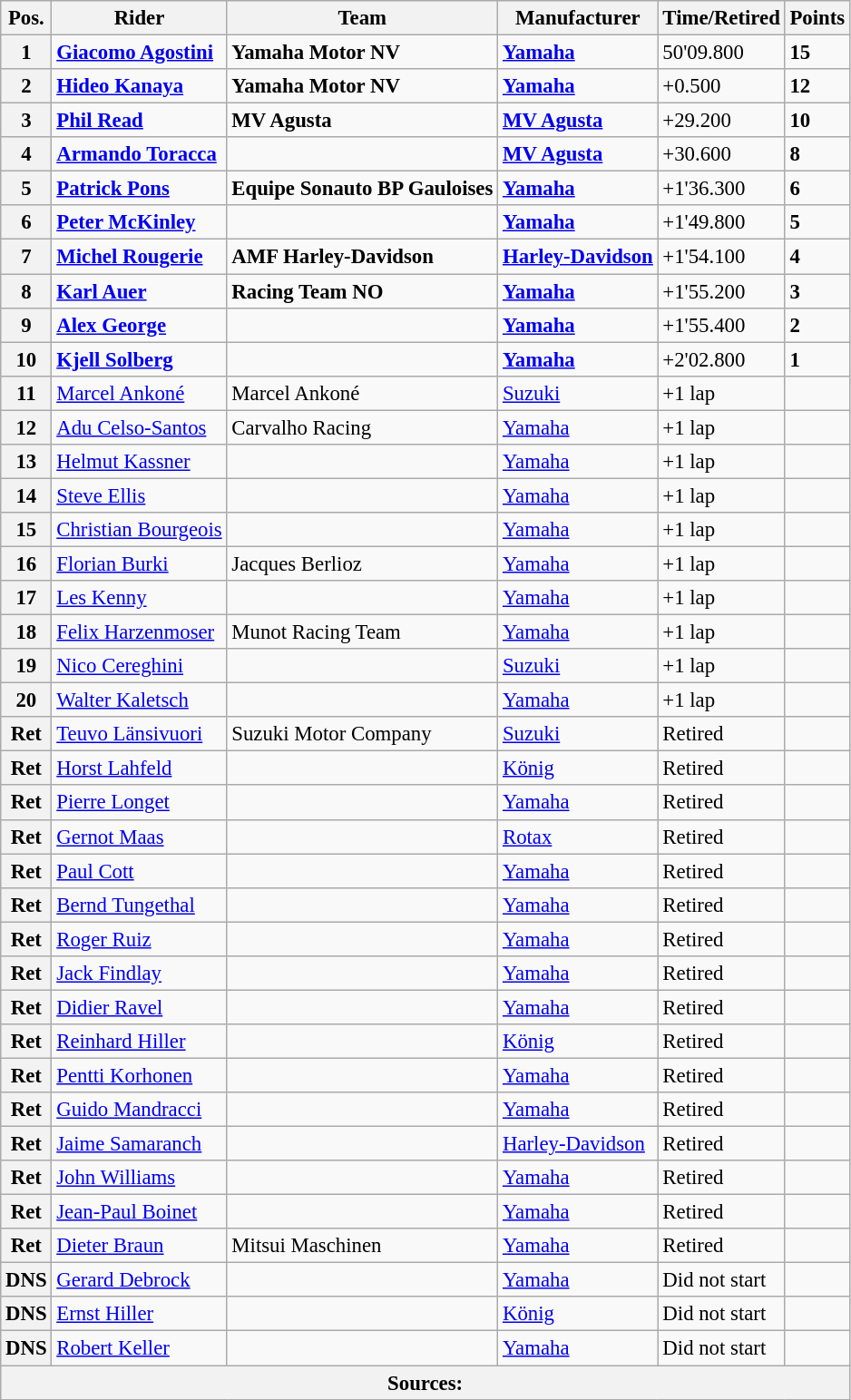<table class="wikitable" style="font-size: 95%;">
<tr>
<th>Pos.</th>
<th>Rider</th>
<th>Team</th>
<th>Manufacturer</th>
<th>Time/Retired</th>
<th>Points</th>
</tr>
<tr>
<th>1</th>
<td> <strong><a href='#'>Giacomo Agostini</a></strong></td>
<td><strong>Yamaha Motor NV</strong></td>
<td><strong><a href='#'>Yamaha</a></strong></td>
<td>50'09.800</td>
<td><strong>15</strong></td>
</tr>
<tr>
<th>2</th>
<td> <strong><a href='#'>Hideo Kanaya</a></strong></td>
<td><strong>Yamaha Motor NV</strong></td>
<td><strong><a href='#'>Yamaha</a></strong></td>
<td>+0.500</td>
<td><strong>12</strong></td>
</tr>
<tr>
<th>3</th>
<td> <strong><a href='#'>Phil Read</a></strong></td>
<td><strong>MV Agusta</strong></td>
<td><strong><a href='#'>MV Agusta</a></strong></td>
<td>+29.200</td>
<td><strong>10</strong></td>
</tr>
<tr>
<th>4</th>
<td> <strong><a href='#'>Armando Toracca</a></strong></td>
<td></td>
<td><strong><a href='#'>MV Agusta</a></strong></td>
<td>+30.600</td>
<td><strong>8</strong></td>
</tr>
<tr>
<th>5</th>
<td> <strong><a href='#'>Patrick Pons</a></strong></td>
<td><strong>Equipe Sonauto BP Gauloises</strong></td>
<td><strong><a href='#'>Yamaha</a></strong></td>
<td>+1'36.300</td>
<td><strong>6</strong></td>
</tr>
<tr>
<th>6</th>
<td> <strong><a href='#'>Peter McKinley</a></strong></td>
<td></td>
<td><strong><a href='#'>Yamaha</a></strong></td>
<td>+1'49.800</td>
<td><strong>5</strong></td>
</tr>
<tr>
<th>7</th>
<td> <strong><a href='#'>Michel Rougerie</a></strong></td>
<td><strong>AMF Harley-Davidson</strong></td>
<td><strong><a href='#'>Harley-Davidson</a></strong></td>
<td>+1'54.100</td>
<td><strong>4</strong></td>
</tr>
<tr>
<th>8</th>
<td> <strong><a href='#'>Karl Auer</a></strong></td>
<td><strong>Racing Team NO</strong></td>
<td><strong><a href='#'>Yamaha</a></strong></td>
<td>+1'55.200</td>
<td><strong>3</strong></td>
</tr>
<tr>
<th>9</th>
<td> <strong><a href='#'>Alex George</a></strong></td>
<td></td>
<td><strong><a href='#'>Yamaha</a></strong></td>
<td>+1'55.400</td>
<td><strong>2</strong></td>
</tr>
<tr>
<th>10</th>
<td> <strong><a href='#'>Kjell Solberg</a></strong></td>
<td></td>
<td><strong><a href='#'>Yamaha</a></strong></td>
<td>+2'02.800</td>
<td><strong>1</strong></td>
</tr>
<tr>
<th>11</th>
<td> <a href='#'>Marcel Ankoné</a></td>
<td>Marcel Ankoné</td>
<td><a href='#'>Suzuki</a></td>
<td>+1 lap</td>
<td></td>
</tr>
<tr>
<th>12</th>
<td> <a href='#'>Adu Celso-Santos</a></td>
<td>Carvalho Racing</td>
<td><a href='#'>Yamaha</a></td>
<td>+1 lap</td>
<td></td>
</tr>
<tr>
<th>13</th>
<td> <a href='#'>Helmut Kassner</a></td>
<td></td>
<td><a href='#'>Yamaha</a></td>
<td>+1 lap</td>
<td></td>
</tr>
<tr>
<th>14</th>
<td> <a href='#'>Steve Ellis</a></td>
<td></td>
<td><a href='#'>Yamaha</a></td>
<td>+1 lap</td>
<td></td>
</tr>
<tr>
<th>15</th>
<td> <a href='#'>Christian Bourgeois</a></td>
<td></td>
<td><a href='#'>Yamaha</a></td>
<td>+1 lap</td>
<td></td>
</tr>
<tr>
<th>16</th>
<td> <a href='#'>Florian Burki</a></td>
<td>Jacques Berlioz</td>
<td><a href='#'>Yamaha</a></td>
<td>+1 lap</td>
<td></td>
</tr>
<tr>
<th>17</th>
<td> <a href='#'>Les Kenny</a></td>
<td></td>
<td><a href='#'>Yamaha</a></td>
<td>+1 lap</td>
<td></td>
</tr>
<tr>
<th>18</th>
<td> <a href='#'>Felix Harzenmoser</a></td>
<td>Munot Racing Team</td>
<td><a href='#'>Yamaha</a></td>
<td>+1 lap</td>
<td></td>
</tr>
<tr>
<th>19</th>
<td> <a href='#'>Nico Cereghini</a></td>
<td></td>
<td><a href='#'>Suzuki</a></td>
<td>+1 lap</td>
<td></td>
</tr>
<tr>
<th>20</th>
<td> <a href='#'>Walter Kaletsch</a></td>
<td></td>
<td><a href='#'>Yamaha</a></td>
<td>+1 lap</td>
<td></td>
</tr>
<tr>
<th>Ret</th>
<td> <a href='#'>Teuvo Länsivuori</a></td>
<td>Suzuki Motor Company</td>
<td><a href='#'>Suzuki</a></td>
<td>Retired</td>
<td></td>
</tr>
<tr>
<th>Ret</th>
<td> <a href='#'>Horst Lahfeld</a></td>
<td></td>
<td><a href='#'>König</a></td>
<td>Retired</td>
<td></td>
</tr>
<tr>
<th>Ret</th>
<td> <a href='#'>Pierre Longet</a></td>
<td></td>
<td><a href='#'>Yamaha</a></td>
<td>Retired</td>
<td></td>
</tr>
<tr>
<th>Ret</th>
<td> <a href='#'>Gernot Maas</a></td>
<td></td>
<td><a href='#'>Rotax</a></td>
<td>Retired</td>
<td></td>
</tr>
<tr>
<th>Ret</th>
<td> <a href='#'>Paul Cott</a></td>
<td></td>
<td><a href='#'>Yamaha</a></td>
<td>Retired</td>
<td></td>
</tr>
<tr>
<th>Ret</th>
<td> <a href='#'>Bernd Tungethal</a></td>
<td></td>
<td><a href='#'>Yamaha</a></td>
<td>Retired</td>
<td></td>
</tr>
<tr>
<th>Ret</th>
<td> <a href='#'>Roger Ruiz</a></td>
<td></td>
<td><a href='#'>Yamaha</a></td>
<td>Retired</td>
<td></td>
</tr>
<tr>
<th>Ret</th>
<td> <a href='#'>Jack Findlay</a></td>
<td></td>
<td><a href='#'>Yamaha</a></td>
<td>Retired</td>
<td></td>
</tr>
<tr>
<th>Ret</th>
<td> <a href='#'>Didier Ravel</a></td>
<td></td>
<td><a href='#'>Yamaha</a></td>
<td>Retired</td>
<td></td>
</tr>
<tr>
<th>Ret</th>
<td> <a href='#'>Reinhard Hiller</a></td>
<td></td>
<td><a href='#'>König</a></td>
<td>Retired</td>
<td></td>
</tr>
<tr>
<th>Ret</th>
<td> <a href='#'>Pentti Korhonen</a></td>
<td></td>
<td><a href='#'>Yamaha</a></td>
<td>Retired</td>
<td></td>
</tr>
<tr>
<th>Ret</th>
<td> <a href='#'>Guido Mandracci</a></td>
<td></td>
<td><a href='#'>Yamaha</a></td>
<td>Retired</td>
<td></td>
</tr>
<tr>
<th>Ret</th>
<td> <a href='#'>Jaime Samaranch</a></td>
<td></td>
<td><a href='#'>Harley-Davidson</a></td>
<td>Retired</td>
<td></td>
</tr>
<tr>
<th>Ret</th>
<td> <a href='#'>John Williams</a></td>
<td></td>
<td><a href='#'>Yamaha</a></td>
<td>Retired</td>
<td></td>
</tr>
<tr>
<th>Ret</th>
<td> <a href='#'>Jean-Paul Boinet</a></td>
<td></td>
<td><a href='#'>Yamaha</a></td>
<td>Retired</td>
<td></td>
</tr>
<tr>
<th>Ret</th>
<td> <a href='#'>Dieter Braun</a></td>
<td>Mitsui Maschinen</td>
<td><a href='#'>Yamaha</a></td>
<td>Retired</td>
<td></td>
</tr>
<tr>
<th>DNS</th>
<td> <a href='#'>Gerard Debrock</a></td>
<td></td>
<td><a href='#'>Yamaha</a></td>
<td>Did not start</td>
<td></td>
</tr>
<tr>
<th>DNS</th>
<td> <a href='#'>Ernst Hiller</a></td>
<td></td>
<td><a href='#'>König</a></td>
<td>Did not start</td>
<td></td>
</tr>
<tr>
<th>DNS</th>
<td> <a href='#'>Robert Keller</a></td>
<td></td>
<td><a href='#'>Yamaha</a></td>
<td>Did not start</td>
<td></td>
</tr>
<tr>
<th colspan=9>Sources: </th>
</tr>
</table>
